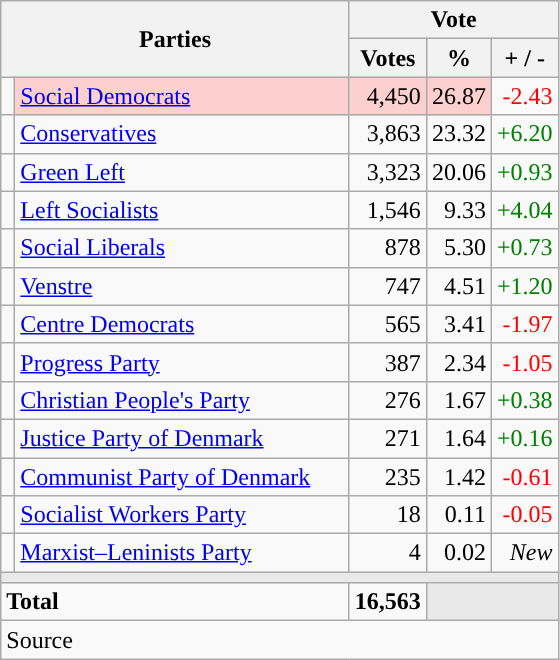<table class="wikitable" style="text-align:right;">
<tr>
<th style="text-align:centre;" rowspan="2" colspan="2" width="225">Parties</th>
<th colspan="3">Vote</th>
</tr>
<tr>
<th width="15">Votes</th>
<th width="15">%</th>
<th width="15">+ / -</th>
</tr>
<tr>
<td width="2" style="color:inherit;background:"></td>
<td bgcolor=#fbd0ce  align="left"><a href='#'>Social Democrats</a></td>
<td bgcolor=#fbd0ce>4,450</td>
<td bgcolor=#fbd0ce>26.87</td>
<td style=color:red;>-2.43</td>
</tr>
<tr>
<td width="2" style="color:inherit;background:"></td>
<td align="left"><a href='#'>Conservatives</a></td>
<td>3,863</td>
<td>23.32</td>
<td style=color:green;>+6.20</td>
</tr>
<tr>
<td width="2" style="color:inherit;background:"></td>
<td align="left"><a href='#'>Green Left</a></td>
<td>3,323</td>
<td>20.06</td>
<td style=color:green;>+0.93</td>
</tr>
<tr>
<td width="2" style="color:inherit;background:"></td>
<td align="left"><a href='#'>Left Socialists</a></td>
<td>1,546</td>
<td>9.33</td>
<td style=color:green;>+4.04</td>
</tr>
<tr>
<td width="2" style="color:inherit;background:"></td>
<td align="left"><a href='#'>Social Liberals</a></td>
<td>878</td>
<td>5.30</td>
<td style=color:green;>+0.73</td>
</tr>
<tr>
<td width="2" style="color:inherit;background:"></td>
<td align="left"><a href='#'>Venstre</a></td>
<td>747</td>
<td>4.51</td>
<td style=color:green;>+1.20</td>
</tr>
<tr>
<td width="2" style="color:inherit;background:"></td>
<td align="left"><a href='#'>Centre Democrats</a></td>
<td>565</td>
<td>3.41</td>
<td style=color:red;>-1.97</td>
</tr>
<tr>
<td width="2" style="color:inherit;background:"></td>
<td align="left"><a href='#'>Progress Party</a></td>
<td>387</td>
<td>2.34</td>
<td style=color:red;>-1.05</td>
</tr>
<tr>
<td width="2" style="color:inherit;background:"></td>
<td align="left"><a href='#'>Christian People's Party</a></td>
<td>276</td>
<td>1.67</td>
<td style=color:green;>+0.38</td>
</tr>
<tr>
<td width="2" style="color:inherit;background:"></td>
<td align="left"><a href='#'>Justice Party of Denmark</a></td>
<td>271</td>
<td>1.64</td>
<td style=color:green;>+0.16</td>
</tr>
<tr>
<td width="2" style="color:inherit;background:"></td>
<td align="left"><a href='#'>Communist Party of Denmark</a></td>
<td>235</td>
<td>1.42</td>
<td style=color:red;>-0.61</td>
</tr>
<tr>
<td width="2" style="color:inherit;background:"></td>
<td align="left"><a href='#'>Socialist Workers Party</a></td>
<td>18</td>
<td>0.11</td>
<td style=color:red;>-0.05</td>
</tr>
<tr>
<td width="2" style="color:inherit;background:"></td>
<td align="left"><a href='#'>Marxist–Leninists Party</a></td>
<td>4</td>
<td>0.02</td>
<td><em>New</em></td>
</tr>
<tr>
<td colspan="7" bgcolor="#E9E9E9"></td>
</tr>
<tr>
<td align="left" colspan="2"><strong>Total</strong></td>
<td><strong>16,563</strong></td>
<td bgcolor="#E9E9E9" colspan="2"></td>
</tr>
<tr>
<td align="left" colspan="6">Source</td>
</tr>
</table>
